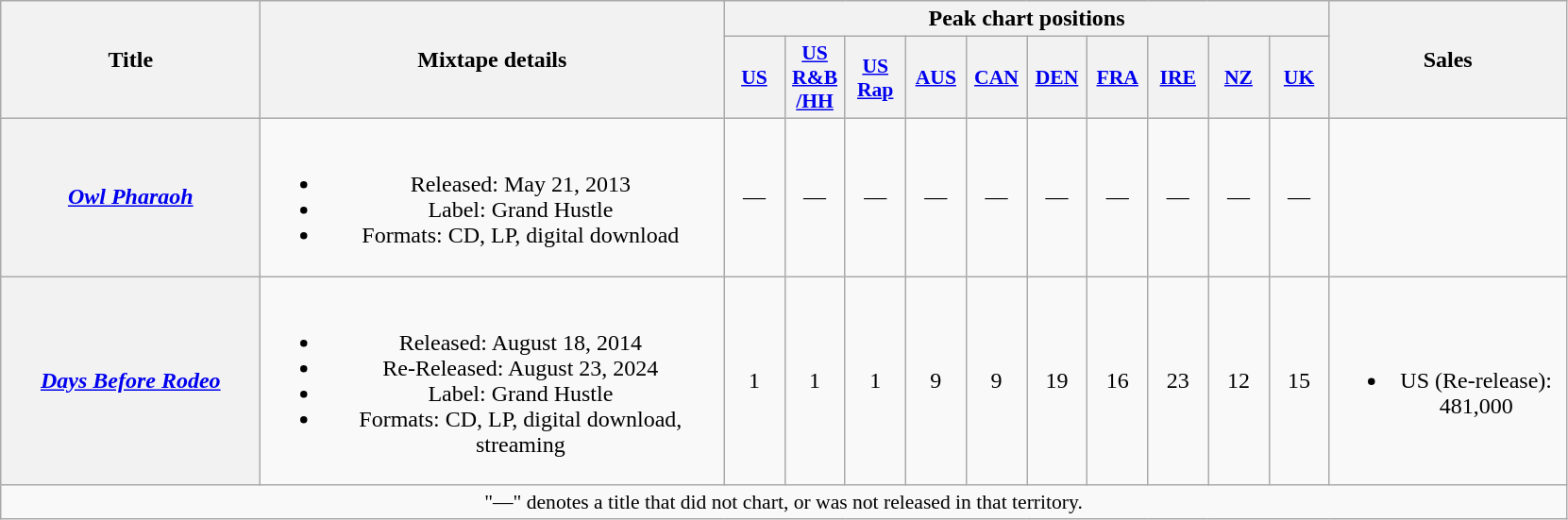<table class="wikitable plainrowheaders" style="text-align:center;">
<tr>
<th scope="col" rowspan="2" style="width:11em;">Title</th>
<th scope="col" rowspan="2" style="width:20em;">Mixtape details</th>
<th scope="col" colspan="10">Peak chart positions</th>
<th scope="col" rowspan="2" style="width:10em;">Sales</th>
</tr>
<tr>
<th scope="col" style="width:2.5em;font-size:90%;"><a href='#'>US</a><br></th>
<th scope="col" style="width:2.5em;font-size:90%;"><a href='#'>US<br>R&B<br>/HH</a><br></th>
<th scope="col" style="width:2.5em;font-size:90%;"><a href='#'>US Rap</a><br></th>
<th scope="col" style="width:2.5em;font-size:90%;"><a href='#'>AUS</a><br></th>
<th scope="col" style="width:2.5em;font-size:90%;"><a href='#'>CAN</a><br></th>
<th scope="col" style="width:2.5em;font-size:90%;"><a href='#'>DEN</a><br></th>
<th scope="col" style="width:2.5em;font-size:90%;"><a href='#'>FRA</a><br></th>
<th scope="col" style="width:2.5em;font-size:90%;"><a href='#'>IRE</a><br></th>
<th scope="col" style="width:2.5em;font-size:90%;"><a href='#'>NZ</a><br></th>
<th scope="col" style="width:2.5em;font-size:90%;"><a href='#'>UK</a><br></th>
</tr>
<tr>
<th scope="row"><em><a href='#'>Owl Pharaoh</a></em></th>
<td><br><ul><li>Released: May 21, 2013</li><li>Label: Grand Hustle</li><li>Formats: CD, LP, digital download</li></ul></td>
<td>—</td>
<td>—</td>
<td>—</td>
<td>—</td>
<td>—</td>
<td>—</td>
<td>—</td>
<td>—</td>
<td>—</td>
<td>—</td>
<td></td>
</tr>
<tr>
<th scope="row"><em><a href='#'>Days Before Rodeo</a></em></th>
<td><br><ul><li>Released: August 18, 2014</li><li>Re-Released: August 23, 2024</li><li>Label: Grand Hustle</li><li>Formats: CD, LP, digital download, streaming</li></ul></td>
<td>1</td>
<td>1</td>
<td>1</td>
<td>9</td>
<td>9</td>
<td>19</td>
<td>16</td>
<td>23</td>
<td>12</td>
<td>15</td>
<td><br><ul><li>US (Re-release): 481,000</li></ul></td>
</tr>
<tr>
<td colspan="14" style="font-size:90%">"—" denotes a title that did not chart, or was not released in that territory.</td>
</tr>
</table>
